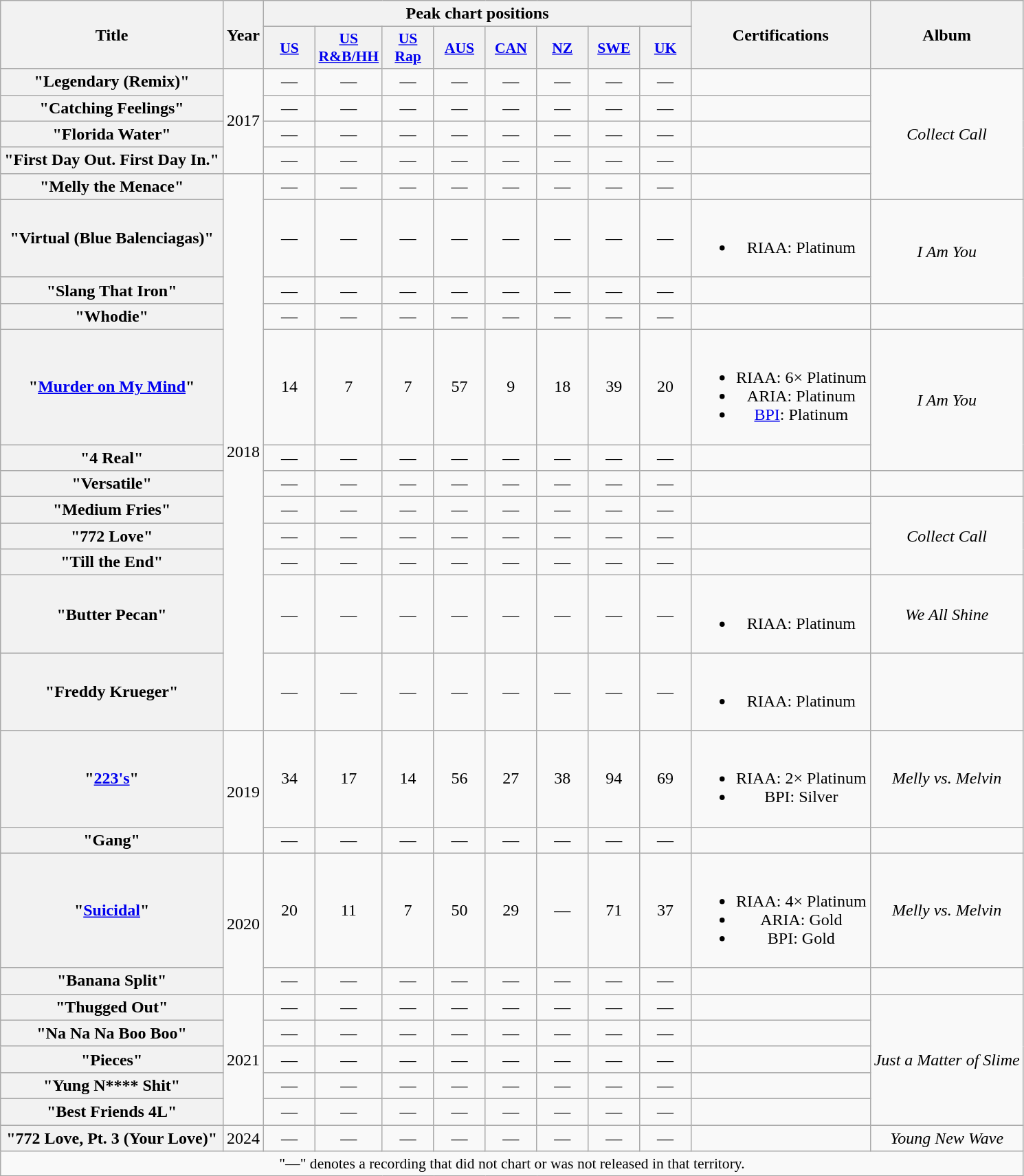<table class="wikitable plainrowheaders" style="text-align:center;">
<tr>
<th scope="col" rowspan="2">Title</th>
<th scope="col" rowspan="2">Year</th>
<th scope="col" colspan="8">Peak chart positions</th>
<th scope="col" rowspan="2">Certifications</th>
<th scope="col" rowspan="2">Album</th>
</tr>
<tr>
<th scope="col" style="width:3em;font-size:90%;"><a href='#'>US</a><br></th>
<th scope="col" style="width:3em;font-size:90%;"><a href='#'>US R&B/HH</a><br></th>
<th scope="col" style="width:3em;font-size:90%;"><a href='#'>US<br>Rap</a><br></th>
<th scope="col" style="width:3em;font-size:90%;"><a href='#'>AUS</a><br></th>
<th scope="col" style="width:3em;font-size:90%;"><a href='#'>CAN</a><br></th>
<th scope="col" style="width:3em;font-size:90%;"><a href='#'>NZ</a><br></th>
<th scope="col" style="width:3em;font-size:90%;"><a href='#'>SWE</a><br></th>
<th scope="col" style="width:3em;font-size:90%;"><a href='#'>UK</a><br></th>
</tr>
<tr>
<th scope="row">"Legendary (Remix)"<br></th>
<td rowspan="4">2017</td>
<td>—</td>
<td>—</td>
<td>—</td>
<td>—</td>
<td>—</td>
<td>—</td>
<td>—</td>
<td>—</td>
<td></td>
<td rowspan="5"><em>Collect Call</em></td>
</tr>
<tr>
<th scope="row">"Catching Feelings"</th>
<td>—</td>
<td>—</td>
<td>—</td>
<td>—</td>
<td>—</td>
<td>—</td>
<td>—</td>
<td>—</td>
<td></td>
</tr>
<tr>
<th scope="row">"Florida Water"<br></th>
<td>—</td>
<td>—</td>
<td>—</td>
<td>—</td>
<td>—</td>
<td>—</td>
<td>—</td>
<td>—</td>
<td></td>
</tr>
<tr>
<th scope="row">"First Day Out. First Day In."</th>
<td>—</td>
<td>—</td>
<td>—</td>
<td>—</td>
<td>—</td>
<td>—</td>
<td>—</td>
<td>—</td>
<td></td>
</tr>
<tr>
<th scope="row">"Melly the Menace"</th>
<td rowspan="12">2018</td>
<td>—</td>
<td>—</td>
<td>—</td>
<td>—</td>
<td>—</td>
<td>—</td>
<td>—</td>
<td>—</td>
<td></td>
</tr>
<tr>
<th scope="row">"Virtual (Blue Balenciagas)"</th>
<td>—</td>
<td>—</td>
<td>—</td>
<td>—</td>
<td>—</td>
<td>—</td>
<td>—</td>
<td>—</td>
<td><br><ul><li>RIAA: Platinum</li></ul></td>
<td rowspan="2"><em>I Am You</em></td>
</tr>
<tr>
<th scope="row">"Slang That Iron"</th>
<td>—</td>
<td>—</td>
<td>—</td>
<td>—</td>
<td>—</td>
<td>—</td>
<td>—</td>
<td>—</td>
<td></td>
</tr>
<tr>
<th scope="row">"Whodie"</th>
<td>—</td>
<td>—</td>
<td>—</td>
<td>—</td>
<td>—</td>
<td>—</td>
<td>—</td>
<td>—</td>
<td></td>
<td></td>
</tr>
<tr>
<th scope="row">"<a href='#'>Murder on My Mind</a>"</th>
<td>14</td>
<td>7</td>
<td>7</td>
<td>57</td>
<td>9</td>
<td>18</td>
<td>39</td>
<td>20</td>
<td><br><ul><li>RIAA: 6× Platinum</li><li>ARIA: Platinum</li><li><a href='#'>BPI</a>: Platinum</li></ul></td>
<td rowspan="2"><em>I Am You</em></td>
</tr>
<tr>
<th scope="row">"4 Real"</th>
<td>—</td>
<td>—</td>
<td>—</td>
<td>—</td>
<td>—</td>
<td>—</td>
<td>—</td>
<td>—</td>
<td></td>
</tr>
<tr>
<th scope="row">"Versatile"</th>
<td>—</td>
<td>—</td>
<td>—</td>
<td>—</td>
<td>—</td>
<td>—</td>
<td>—</td>
<td>—</td>
<td></td>
<td></td>
</tr>
<tr>
<th scope="row">"Medium Fries"</th>
<td>—</td>
<td>—</td>
<td>—</td>
<td>—</td>
<td>—</td>
<td>—</td>
<td>—</td>
<td>—</td>
<td></td>
<td rowspan="3"><em>Collect Call</em></td>
</tr>
<tr>
<th scope="row">"772 Love"</th>
<td>—</td>
<td>—</td>
<td>—</td>
<td>—</td>
<td>—</td>
<td>—</td>
<td>—</td>
<td>—</td>
<td></td>
</tr>
<tr>
<th scope="row">"Till the End"<br></th>
<td>—</td>
<td>—</td>
<td>—</td>
<td>—</td>
<td>—</td>
<td>—</td>
<td>—</td>
<td>—</td>
<td></td>
</tr>
<tr>
<th scope="row">"Butter Pecan"</th>
<td>—</td>
<td>—</td>
<td>—</td>
<td>—</td>
<td>—</td>
<td>—</td>
<td>—</td>
<td>—</td>
<td><br><ul><li>RIAA: Platinum</li></ul></td>
<td><em>We All Shine</em></td>
</tr>
<tr>
<th scope="row">"Freddy Krueger"<br></th>
<td>—</td>
<td>—</td>
<td>—</td>
<td>—</td>
<td>—</td>
<td>—</td>
<td>—</td>
<td>—</td>
<td><br><ul><li>RIAA: Platinum</li></ul></td>
<td></td>
</tr>
<tr>
<th scope="row">"<a href='#'>223's</a>"<br></th>
<td rowspan="2">2019</td>
<td>34</td>
<td>17</td>
<td>14</td>
<td>56</td>
<td>27</td>
<td>38<br></td>
<td>94<br></td>
<td>69</td>
<td><br><ul><li>RIAA: 2× Platinum</li><li>BPI: Silver</li></ul></td>
<td><em>Melly vs. Melvin</em></td>
</tr>
<tr>
<th scope="row">"Gang"</th>
<td>—</td>
<td>—</td>
<td>—</td>
<td>—</td>
<td>—</td>
<td>—</td>
<td>—</td>
<td>—</td>
<td></td>
<td></td>
</tr>
<tr>
<th scope="row">"<a href='#'>Suicidal</a>"<br></th>
<td rowspan="2">2020</td>
<td>20</td>
<td>11</td>
<td>7</td>
<td>50</td>
<td>29</td>
<td>—</td>
<td>71</td>
<td>37</td>
<td><br><ul><li>RIAA: 4× Platinum</li><li>ARIA: Gold</li><li>BPI: Gold</li></ul></td>
<td><em>Melly vs. Melvin</em></td>
</tr>
<tr>
<th scope="row">"Banana Split"<br></th>
<td>—</td>
<td>—</td>
<td>—</td>
<td>—</td>
<td>—</td>
<td>—</td>
<td>—</td>
<td>—</td>
<td></td>
<td></td>
</tr>
<tr>
<th scope="row">"Thugged Out"<br></th>
<td rowspan="5">2021</td>
<td>—</td>
<td>—</td>
<td>—</td>
<td>—</td>
<td>—</td>
<td>—</td>
<td>—</td>
<td>—</td>
<td></td>
<td rowspan="5"><em>Just a Matter of Slime</em></td>
</tr>
<tr>
<th scope="row">"Na Na Na Boo Boo"</th>
<td>—</td>
<td>—</td>
<td>—</td>
<td>—</td>
<td>—</td>
<td>—</td>
<td>—</td>
<td>—</td>
<td></td>
</tr>
<tr>
<th scope="row">"Pieces"<br></th>
<td>—</td>
<td>—</td>
<td>—</td>
<td>—</td>
<td>—</td>
<td>—</td>
<td>—</td>
<td>—</td>
<td></td>
</tr>
<tr>
<th scope="row">"Yung N**** Shit"<br></th>
<td>—</td>
<td>—</td>
<td>—</td>
<td>—</td>
<td>—</td>
<td>—</td>
<td>—</td>
<td>—</td>
<td></td>
</tr>
<tr>
<th scope="row">"Best Friends 4L"<br></th>
<td>—</td>
<td>—</td>
<td>—</td>
<td>—</td>
<td>—</td>
<td>—</td>
<td>—</td>
<td>—</td>
<td></td>
</tr>
<tr>
<th scope="row">"772 Love, Pt. 3 (Your Love)"<br></th>
<td rowspan="1">2024</td>
<td>—</td>
<td>—</td>
<td>—</td>
<td>—</td>
<td>—</td>
<td>—</td>
<td>—</td>
<td>—</td>
<td></td>
<td><em>Young New Wave</em></td>
</tr>
<tr>
<td colspan="12" style="font-size:90%">"—" denotes a recording that did not chart or was not released in that territory.</td>
</tr>
</table>
